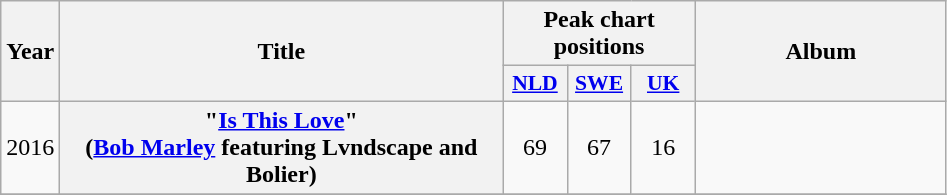<table class="wikitable plainrowheaders" style="text-align:center;">
<tr>
<th scope="col" rowspan="2" style="width:2em;">Year</th>
<th scope="col" rowspan="2" style="width:18em;">Title</th>
<th scope="col" colspan="3">Peak chart positions</th>
<th scope="col" rowspan="2" style="width:10em;">Album</th>
</tr>
<tr>
<th scope="col" style="width:2.5em;font-size:90%;"><a href='#'>NLD</a><br></th>
<th scope="col" style="width:2.5em;font-size:90%;"><a href='#'>SWE</a><br></th>
<th scope="col" style="width:2.5em;font-size:90%;"><a href='#'>UK</a><br></th>
</tr>
<tr>
<td rowspan="1">2016</td>
<th scope="row">"<a href='#'>Is This Love</a>" <br><span>(<a href='#'>Bob Marley</a> featuring Lvndscape and Bolier)</span></th>
<td>69</td>
<td>67</td>
<td>16 </td>
<td></td>
</tr>
<tr>
</tr>
</table>
